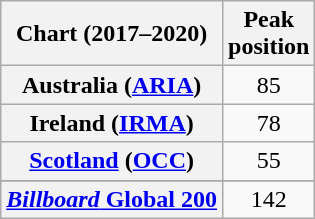<table class="wikitable sortable plainrowheaders" style="text-align:center">
<tr>
<th scope="col">Chart (2017–2020)</th>
<th scope="col">Peak<br>position</th>
</tr>
<tr>
<th scope="row">Australia (<a href='#'>ARIA</a>)</th>
<td>85</td>
</tr>
<tr>
<th scope="row">Ireland (<a href='#'>IRMA</a>)</th>
<td>78</td>
</tr>
<tr>
<th scope="row"><a href='#'>Scotland</a> (<a href='#'>OCC</a>)</th>
<td>55</td>
</tr>
<tr>
</tr>
<tr>
<th scope="row"><a href='#'><em>Billboard</em> Global 200</a></th>
<td>142</td>
</tr>
</table>
